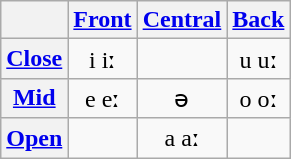<table class="wikitable" style=text-align:center>
<tr>
<th></th>
<th><a href='#'>Front</a></th>
<th><a href='#'>Central</a></th>
<th><a href='#'>Back</a></th>
</tr>
<tr>
<th><a href='#'>Close</a></th>
<td>i iː</td>
<td></td>
<td>u uː</td>
</tr>
<tr>
<th><a href='#'>Mid</a></th>
<td>e eː</td>
<td>ə</td>
<td>o oː</td>
</tr>
<tr>
<th><a href='#'>Open</a></th>
<td></td>
<td>a aː</td>
<td></td>
</tr>
</table>
